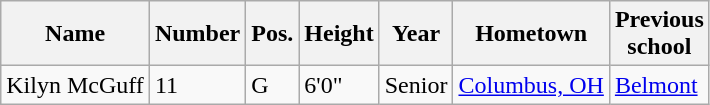<table class="wikitable sortable" border="1">
<tr>
<th>Name</th>
<th>Number</th>
<th>Pos.</th>
<th>Height</th>
<th>Year</th>
<th>Hometown</th>
<th>Previous<br>school</th>
</tr>
<tr>
<td>Kilyn McGuff</td>
<td>11</td>
<td>G</td>
<td>6'0"</td>
<td>Senior</td>
<td><a href='#'>Columbus, OH</a></td>
<td><a href='#'>Belmont</a></td>
</tr>
</table>
